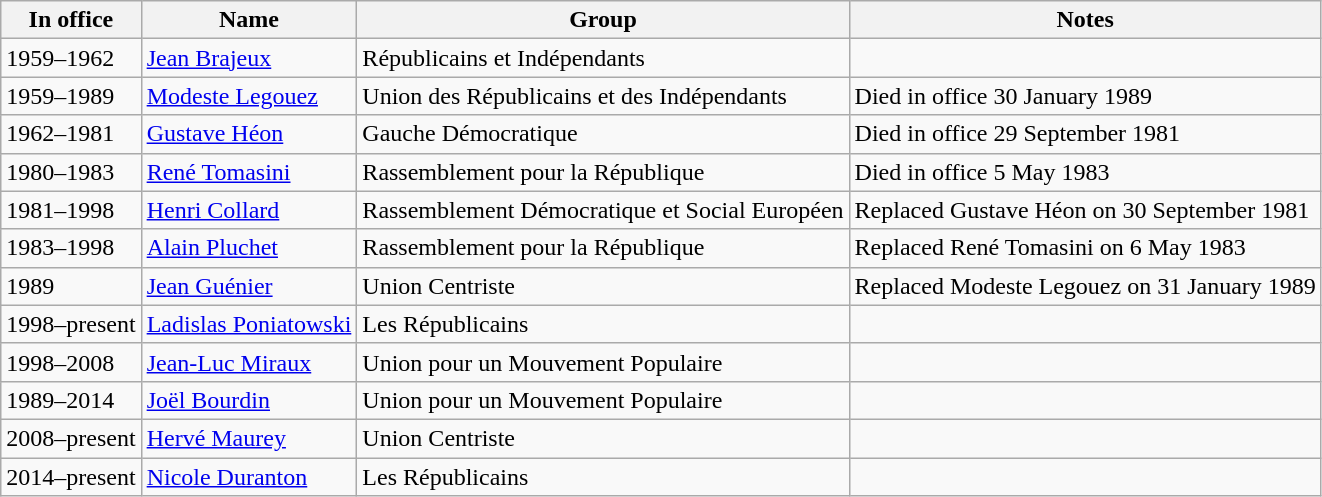<table class="wikitable sortable">
<tr>
<th>In office</th>
<th>Name</th>
<th>Group</th>
<th>Notes</th>
</tr>
<tr>
<td>1959–1962</td>
<td><a href='#'>Jean Brajeux</a></td>
<td>Républicains et Indépendants</td>
<td></td>
</tr>
<tr>
<td>1959–1989</td>
<td><a href='#'>Modeste Legouez</a></td>
<td>Union des Républicains et des Indépendants</td>
<td>Died in office 30 January 1989</td>
</tr>
<tr>
<td>1962–1981</td>
<td><a href='#'>Gustave Héon</a></td>
<td>Gauche Démocratique</td>
<td>Died in office 29 September 1981</td>
</tr>
<tr>
<td>1980–1983</td>
<td><a href='#'>René Tomasini</a></td>
<td>Rassemblement pour la République</td>
<td>Died in office 5 May 1983</td>
</tr>
<tr>
<td>1981–1998</td>
<td><a href='#'>Henri Collard</a></td>
<td>Rassemblement Démocratique et Social Européen</td>
<td>Replaced Gustave Héon on 30 September 1981</td>
</tr>
<tr>
<td>1983–1998</td>
<td><a href='#'>Alain Pluchet</a></td>
<td>Rassemblement pour la République</td>
<td>Replaced René Tomasini on 6 May 1983</td>
</tr>
<tr>
<td>1989</td>
<td><a href='#'>Jean Guénier</a></td>
<td>Union Centriste</td>
<td>Replaced Modeste Legouez on 31 January 1989</td>
</tr>
<tr>
<td>1998–present</td>
<td><a href='#'>Ladislas Poniatowski</a></td>
<td>Les Républicains</td>
<td></td>
</tr>
<tr>
<td>1998–2008</td>
<td><a href='#'>Jean-Luc Miraux</a></td>
<td>Union pour un Mouvement Populaire</td>
<td></td>
</tr>
<tr>
<td>1989–2014</td>
<td><a href='#'>Joël Bourdin</a></td>
<td>Union pour un Mouvement Populaire</td>
<td></td>
</tr>
<tr>
<td>2008–present</td>
<td><a href='#'>Hervé Maurey</a></td>
<td>Union Centriste</td>
<td></td>
</tr>
<tr>
<td>2014–present</td>
<td><a href='#'>Nicole Duranton</a></td>
<td>Les Républicains</td>
<td></td>
</tr>
</table>
